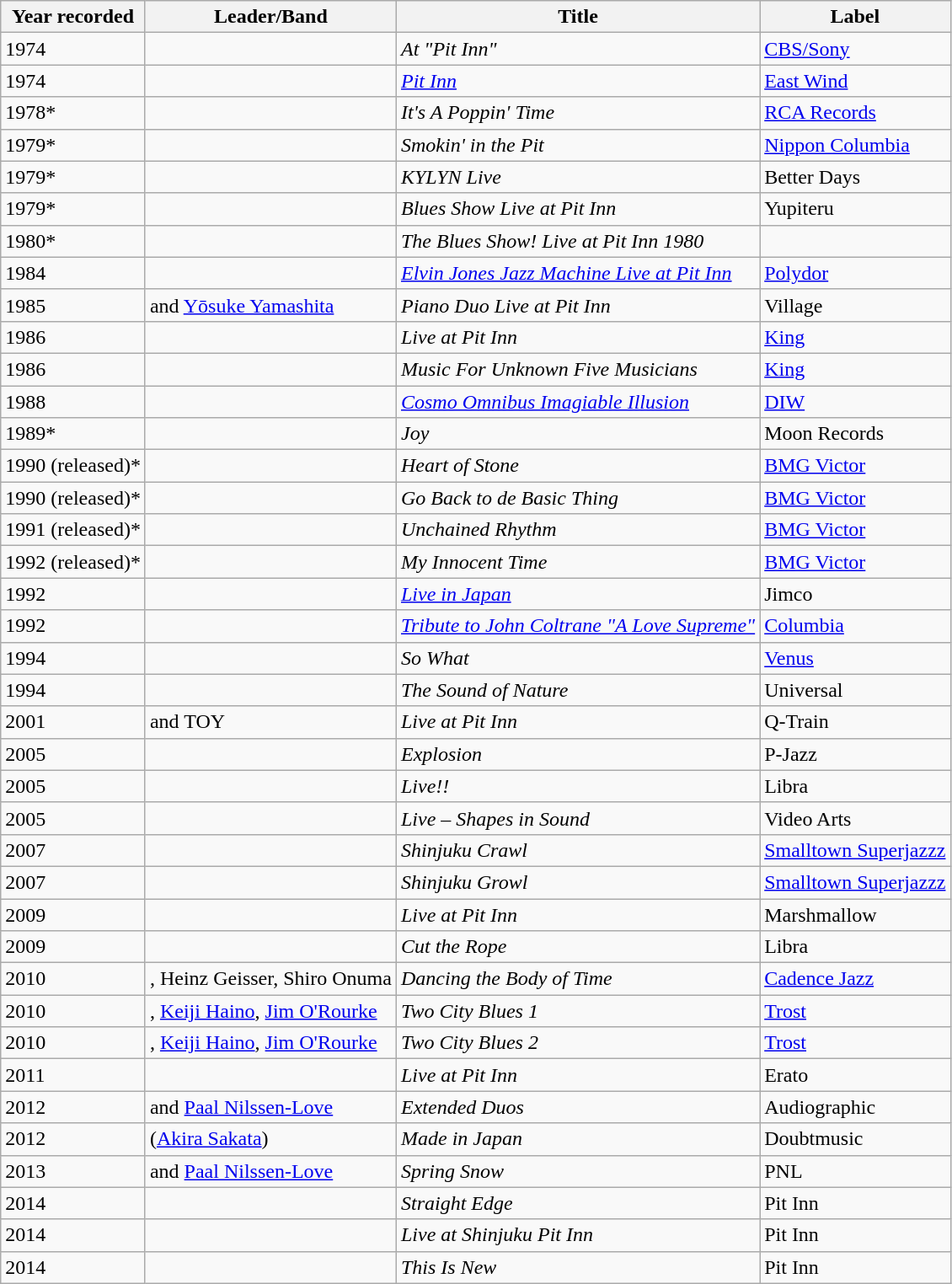<table class="wikitable sortable">
<tr>
<th>Year recorded</th>
<th>Leader/Band</th>
<th>Title</th>
<th>Label</th>
</tr>
<tr>
<td>1974</td>
<td></td>
<td><em>At "Pit Inn"</em></td>
<td><a href='#'>CBS/Sony</a></td>
</tr>
<tr>
<td>1974</td>
<td></td>
<td><em><a href='#'>Pit Inn</a></em></td>
<td><a href='#'>East Wind</a></td>
</tr>
<tr>
<td>1978*</td>
<td></td>
<td><em>It's A Poppin' Time</em></td>
<td><a href='#'>RCA Records</a></td>
</tr>
<tr>
<td>1979*</td>
<td></td>
<td><em>Smokin' in the Pit</em></td>
<td><a href='#'>Nippon Columbia</a></td>
</tr>
<tr>
<td>1979*</td>
<td></td>
<td><em>KYLYN Live</em></td>
<td>Better Days</td>
</tr>
<tr>
<td>1979*</td>
<td></td>
<td><em>Blues Show Live at Pit Inn</em></td>
<td>Yupiteru</td>
</tr>
<tr>
<td>1980*</td>
<td></td>
<td><em>The Blues Show! Live at Pit Inn 1980</em></td>
<td></td>
</tr>
<tr>
<td>1984</td>
<td></td>
<td><em><a href='#'>Elvin Jones Jazz Machine Live at Pit Inn</a></em></td>
<td><a href='#'>Polydor</a></td>
</tr>
<tr>
<td>1985</td>
<td> and <a href='#'>Yōsuke Yamashita</a></td>
<td><em>Piano Duo Live at Pit Inn</em></td>
<td>Village</td>
</tr>
<tr>
<td>1986</td>
<td></td>
<td><em>Live at Pit Inn</em></td>
<td><a href='#'>King</a></td>
</tr>
<tr>
<td>1986</td>
<td></td>
<td><em>Music For Unknown Five Musicians</em></td>
<td><a href='#'>King</a></td>
</tr>
<tr>
<td>1988</td>
<td></td>
<td><em><a href='#'>Cosmo Omnibus Imagiable Illusion</a></em></td>
<td><a href='#'>DIW</a></td>
</tr>
<tr>
<td>1989*</td>
<td></td>
<td><em>Joy</em></td>
<td>Moon Records</td>
</tr>
<tr>
<td>1990 (released)*</td>
<td></td>
<td><em>Heart of Stone</em></td>
<td><a href='#'>BMG Victor</a></td>
</tr>
<tr>
<td>1990 (released)*</td>
<td></td>
<td><em>Go Back to de Basic Thing</em></td>
<td><a href='#'>BMG Victor</a></td>
</tr>
<tr>
<td>1991 (released)*</td>
<td></td>
<td><em>Unchained Rhythm</em></td>
<td><a href='#'>BMG Victor</a></td>
</tr>
<tr>
<td>1992 (released)*</td>
<td></td>
<td><em>My Innocent Time</em></td>
<td><a href='#'>BMG Victor</a></td>
</tr>
<tr>
<td>1992</td>
<td></td>
<td><em><a href='#'>Live in Japan</a></em></td>
<td>Jimco</td>
</tr>
<tr>
<td>1992</td>
<td></td>
<td><em><a href='#'>Tribute to John Coltrane "A Love Supreme"</a></em></td>
<td><a href='#'>Columbia</a></td>
</tr>
<tr>
<td>1994</td>
<td></td>
<td><em>So What</em></td>
<td><a href='#'>Venus</a></td>
</tr>
<tr>
<td>1994</td>
<td></td>
<td><em>The Sound of Nature</em></td>
<td>Universal</td>
</tr>
<tr>
<td>2001</td>
<td> and TOY</td>
<td><em>Live at Pit Inn</em></td>
<td>Q-Train</td>
</tr>
<tr>
<td>2005</td>
<td></td>
<td><em>Explosion</em></td>
<td>P-Jazz</td>
</tr>
<tr>
<td>2005</td>
<td></td>
<td><em>Live!!</em></td>
<td>Libra</td>
</tr>
<tr>
<td>2005</td>
<td></td>
<td><em>Live – Shapes in Sound</em></td>
<td>Video Arts</td>
</tr>
<tr>
<td>2007</td>
<td></td>
<td><em>Shinjuku Crawl</em></td>
<td><a href='#'>Smalltown Superjazzz</a></td>
</tr>
<tr>
<td>2007</td>
<td></td>
<td><em>Shinjuku Growl</em></td>
<td><a href='#'>Smalltown Superjazzz</a></td>
</tr>
<tr>
<td>2009</td>
<td></td>
<td><em>Live at Pit Inn</em></td>
<td>Marshmallow</td>
</tr>
<tr>
<td>2009</td>
<td></td>
<td><em>Cut the Rope</em></td>
<td>Libra</td>
</tr>
<tr>
<td>2010</td>
<td>, Heinz Geisser, Shiro Onuma</td>
<td><em>Dancing the Body of Time</em></td>
<td><a href='#'>Cadence Jazz</a></td>
</tr>
<tr>
<td>2010</td>
<td>, <a href='#'>Keiji Haino</a>, <a href='#'>Jim O'Rourke</a></td>
<td><em>Two City Blues 1</em></td>
<td><a href='#'>Trost</a></td>
</tr>
<tr>
<td>2010</td>
<td>, <a href='#'>Keiji Haino</a>, <a href='#'>Jim O'Rourke</a></td>
<td><em>Two City Blues 2</em></td>
<td><a href='#'>Trost</a></td>
</tr>
<tr>
<td>2011</td>
<td></td>
<td><em>Live at Pit Inn</em></td>
<td>Erato</td>
</tr>
<tr>
<td>2012</td>
<td> and <a href='#'>Paal Nilssen-Love</a></td>
<td><em>Extended Duos</em></td>
<td>Audiographic</td>
</tr>
<tr>
<td>2012</td>
<td> (<a href='#'>Akira Sakata</a>)</td>
<td><em>Made in Japan</em></td>
<td>Doubtmusic</td>
</tr>
<tr>
<td>2013</td>
<td> and <a href='#'>Paal Nilssen-Love</a></td>
<td><em>Spring Snow</em></td>
<td>PNL</td>
</tr>
<tr>
<td>2014</td>
<td></td>
<td><em>Straight Edge</em></td>
<td>Pit Inn</td>
</tr>
<tr>
<td>2014</td>
<td></td>
<td><em>Live at Shinjuku Pit Inn</em></td>
<td>Pit Inn</td>
</tr>
<tr>
<td>2014</td>
<td></td>
<td><em>This Is New</em></td>
<td>Pit Inn</td>
</tr>
</table>
